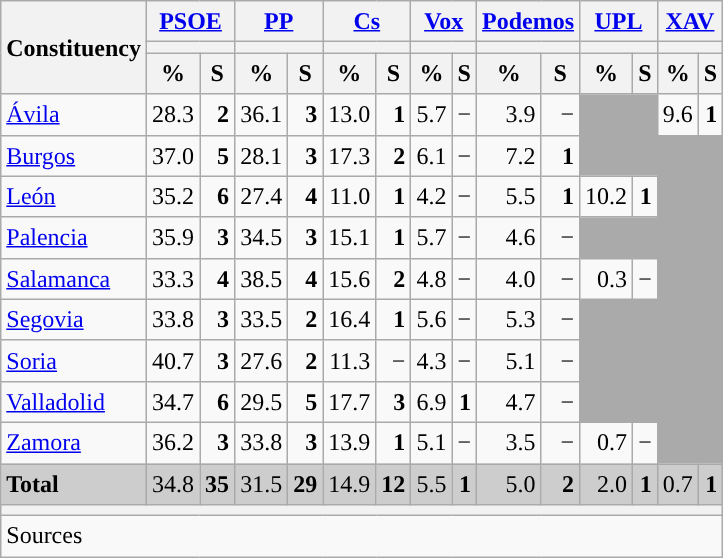<table class="wikitable sortable" style="text-align:right; line-height:20px;">
<tr>
<th rowspan="3">Constituency</th>
<th colspan="2" width="30px" class="unsortable"><a href='#'>PSOE</a></th>
<th colspan="2" width="30px" class="unsortable"><a href='#'>PP</a></th>
<th colspan="2" width="30px" class="unsortable"><a href='#'>Cs</a></th>
<th colspan="2" width="30px" class="unsortable"><a href='#'>Vox</a></th>
<th colspan="2" width="30px" class="unsortable"><a href='#'>Podemos</a></th>
<th colspan="2" width="30px" class="unsortable"><a href='#'>UPL</a></th>
<th colspan="2" width="30px" class="unsortable"><a href='#'>XAV</a></th>
</tr>
<tr>
<th colspan="2" style="background:"></th>
<th colspan="2" style="background:"></th>
<th colspan="2" style="background:"></th>
<th colspan="2" style="background:"></th>
<th colspan="2" style="background:"></th>
<th colspan="2" style="background:"></th>
<th colspan="2" style="background:"></th>
</tr>
<tr>
<th data-sort-type="number">%</th>
<th data-sort-type="number">S</th>
<th data-sort-type="number">%</th>
<th data-sort-type="number">S</th>
<th data-sort-type="number">%</th>
<th data-sort-type="number">S</th>
<th data-sort-type="number">%</th>
<th data-sort-type="number">S</th>
<th data-sort-type="number">%</th>
<th data-sort-type="number">S</th>
<th data-sort-type="number">%</th>
<th data-sort-type="number">S</th>
<th data-sort-type="number">%</th>
<th data-sort-type="number">S</th>
</tr>
<tr>
<td align="left"><a href='#'>Ávila</a></td>
<td>28.3</td>
<td><strong>2</strong></td>
<td style="background:">36.1</td>
<td><strong>3</strong></td>
<td>13.0</td>
<td><strong>1</strong></td>
<td>5.7</td>
<td>−</td>
<td>3.9</td>
<td>−</td>
<td colspan="2" rowspan="2" bgcolor="#AAAAAA"></td>
<td>9.6</td>
<td><strong>1</strong></td>
</tr>
<tr>
<td align="left"><a href='#'>Burgos</a></td>
<td style="background:">37.0</td>
<td><strong>5</strong></td>
<td>28.1</td>
<td><strong>3</strong></td>
<td>17.3</td>
<td><strong>2</strong></td>
<td>6.1</td>
<td>−</td>
<td>7.2</td>
<td><strong>1</strong></td>
<td colspan="2" rowspan="8" bgcolor="#AAAAAA"></td>
</tr>
<tr>
<td align="left"><a href='#'>León</a></td>
<td style="background:">35.2</td>
<td><strong>6</strong></td>
<td>27.4</td>
<td><strong>4</strong></td>
<td>11.0</td>
<td><strong>1</strong></td>
<td>4.2</td>
<td>−</td>
<td>5.5</td>
<td><strong>1</strong></td>
<td>10.2</td>
<td><strong>1</strong></td>
</tr>
<tr>
<td align="left"><a href='#'>Palencia</a></td>
<td style="background:">35.9</td>
<td><strong>3</strong></td>
<td>34.5</td>
<td><strong>3</strong></td>
<td>15.1</td>
<td><strong>1</strong></td>
<td>5.7</td>
<td>−</td>
<td>4.6</td>
<td>−</td>
<td colspan="2" bgcolor="#AAAAAA"></td>
</tr>
<tr>
<td align="left"><a href='#'>Salamanca</a></td>
<td>33.3</td>
<td><strong>4</strong></td>
<td style="background:">38.5</td>
<td><strong>4</strong></td>
<td>15.6</td>
<td><strong>2</strong></td>
<td>4.8</td>
<td>−</td>
<td>4.0</td>
<td>−</td>
<td>0.3</td>
<td>−</td>
</tr>
<tr>
<td align="left"><a href='#'>Segovia</a></td>
<td style="background:">33.8</td>
<td><strong>3</strong></td>
<td>33.5</td>
<td><strong>2</strong></td>
<td>16.4</td>
<td><strong>1</strong></td>
<td>5.6</td>
<td>−</td>
<td>5.3</td>
<td>−</td>
<td colspan="2" rowspan="3" bgcolor="#AAAAAA"></td>
</tr>
<tr>
<td align="left"><a href='#'>Soria</a></td>
<td style="background:">40.7</td>
<td><strong>3</strong></td>
<td>27.6</td>
<td><strong>2</strong></td>
<td>11.3</td>
<td>−</td>
<td>4.3</td>
<td>−</td>
<td>5.1</td>
<td>−</td>
</tr>
<tr>
<td align="left"><a href='#'>Valladolid</a></td>
<td style="background:">34.7</td>
<td><strong>6</strong></td>
<td>29.5</td>
<td><strong>5</strong></td>
<td>17.7</td>
<td><strong>3</strong></td>
<td>6.9</td>
<td><strong>1</strong></td>
<td>4.7</td>
<td>−</td>
</tr>
<tr>
<td align="left"><a href='#'>Zamora</a></td>
<td style="background:">36.2</td>
<td><strong>3</strong></td>
<td>33.8</td>
<td><strong>3</strong></td>
<td>13.9</td>
<td><strong>1</strong></td>
<td>5.1</td>
<td>−</td>
<td>3.5</td>
<td>−</td>
<td>0.7</td>
<td>−</td>
</tr>
<tr style="background:#CDCDCD;">
<td align="left"><strong>Total</strong></td>
<td style="background:">34.8</td>
<td><strong>35</strong></td>
<td>31.5</td>
<td><strong>29</strong></td>
<td>14.9</td>
<td><strong>12</strong></td>
<td>5.5</td>
<td><strong>1</strong></td>
<td>5.0</td>
<td><strong>2</strong></td>
<td>2.0</td>
<td><strong>1</strong></td>
<td>0.7</td>
<td><strong>1</strong></td>
</tr>
<tr>
<th colspan="15"></th>
</tr>
<tr>
<th style="text-align:left; font-weight:normal; background:#F9F9F9" colspan="15">Sources</th>
</tr>
</table>
